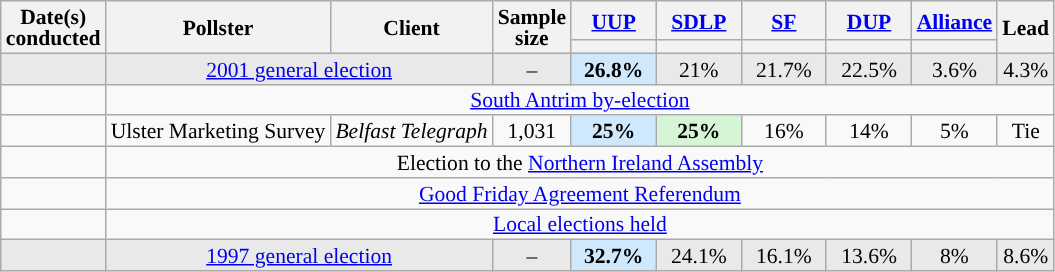<table class="wikitable sortable mw-datatable" style="text-align:center;font-size:90%;line-height:14px;">
<tr>
<th rowspan="2">Date(s)<br>conducted</th>
<th rowspan="2">Pollster</th>
<th rowspan="2">Client</th>
<th rowspan="2" data-sort-type="number">Sample<br>size</th>
<th class="unsortable" style="width:50px;"><a href='#'>UUP</a></th>
<th class="unsortable" style="width:50px;"><a href='#'>SDLP</a></th>
<th class="unsortable" style="width:50px;"><a href='#'>SF</a></th>
<th class="unsortable" style="width:50px;"><a href='#'>DUP</a></th>
<th class="unsortable" style="width:50px;"><a href='#'>Alliance</a></th>
<th rowspan="2" data-sort-type="number">Lead</th>
</tr>
<tr>
<th data-sort-type="number" style="background:"></th>
<th data-sort-type="number" style="background:"></th>
<th data-sort-type="number" style="background:"></th>
<th data-sort-type="number" style="background:"></th>
<th data-sort-type="number" style="background:"></th>
</tr>
<tr style="background:#E9E9E9;">
<td></td>
<td colspan="2"><a href='#'>2001 general election</a></td>
<td>–</td>
<td style="background:#D0E8FB;"><strong>26.8%</strong></td>
<td>21%</td>
<td>21.7%</td>
<td>22.5%</td>
<td>3.6%</td>
<td style="background:">4.3%</td>
</tr>
<tr>
<td></td>
<td colspan=9><a href='#'>South Antrim by-election</a></td>
</tr>
<tr>
<td></td>
<td>Ulster Marketing Survey</td>
<td><em>Belfast Telegraph</em></td>
<td>1,031</td>
<td style="background:#D0E8FB;"><strong>25%</strong></td>
<td style="background:#D6F5D7;"><strong>25%</strong></td>
<td>16%</td>
<td>14%</td>
<td>5%</td>
<td>Tie</td>
</tr>
<tr>
<td></td>
<td colspan="9">Election to the <a href='#'>Northern Ireland Assembly</a></td>
</tr>
<tr>
<td></td>
<td colspan="9"><a href='#'>Good Friday Agreement Referendum</a></td>
</tr>
<tr>
<td></td>
<td colspan="9"><a href='#'>Local elections held</a></td>
</tr>
<tr style="background:#E9E9E9;">
<td></td>
<td colspan="2"><a href='#'>1997 general election</a></td>
<td>–</td>
<td style="background:#D0E8FB;"><strong>32.7%</strong></td>
<td>24.1%</td>
<td>16.1%</td>
<td>13.6%</td>
<td>8%</td>
<td style="background:">8.6%</td>
</tr>
</table>
